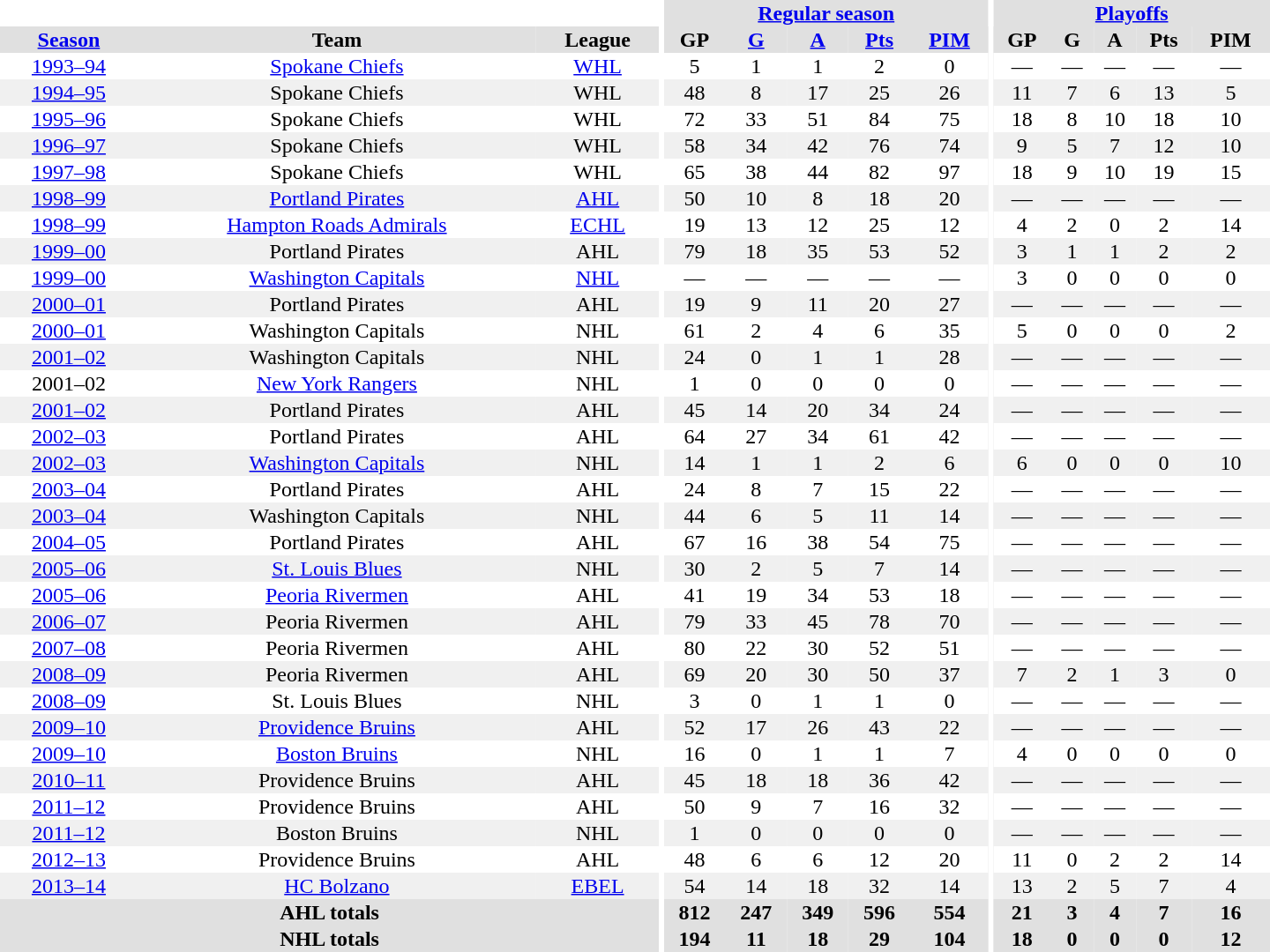<table border="0" cellpadding="1" cellspacing="0" style="text-align:center; width:60em">
<tr bgcolor="#e0e0e0">
<th colspan="3" bgcolor="#ffffff"></th>
<th rowspan="99" bgcolor="#ffffff"></th>
<th colspan="5"><a href='#'>Regular season</a></th>
<th rowspan="99" bgcolor="#ffffff"></th>
<th colspan="5"><a href='#'>Playoffs</a></th>
</tr>
<tr bgcolor="#e0e0e0">
<th><a href='#'>Season</a></th>
<th>Team</th>
<th>League</th>
<th>GP</th>
<th><a href='#'>G</a></th>
<th><a href='#'>A</a></th>
<th><a href='#'>Pts</a></th>
<th><a href='#'>PIM</a></th>
<th>GP</th>
<th>G</th>
<th>A</th>
<th>Pts</th>
<th>PIM</th>
</tr>
<tr ALIGN="center">
<td><a href='#'>1993–94</a></td>
<td><a href='#'>Spokane Chiefs</a></td>
<td><a href='#'>WHL</a></td>
<td>5</td>
<td>1</td>
<td>1</td>
<td>2</td>
<td>0</td>
<td>—</td>
<td>—</td>
<td>—</td>
<td>—</td>
<td>—</td>
</tr>
<tr ALIGN="center" bgcolor="#f0f0f0">
<td><a href='#'>1994–95</a></td>
<td>Spokane Chiefs</td>
<td>WHL</td>
<td>48</td>
<td>8</td>
<td>17</td>
<td>25</td>
<td>26</td>
<td>11</td>
<td>7</td>
<td>6</td>
<td>13</td>
<td>5</td>
</tr>
<tr ALIGN="center">
<td><a href='#'>1995–96</a></td>
<td>Spokane Chiefs</td>
<td>WHL</td>
<td>72</td>
<td>33</td>
<td>51</td>
<td>84</td>
<td>75</td>
<td>18</td>
<td>8</td>
<td>10</td>
<td>18</td>
<td>10</td>
</tr>
<tr ALIGN="center" bgcolor="#f0f0f0">
<td><a href='#'>1996–97</a></td>
<td>Spokane Chiefs</td>
<td>WHL</td>
<td>58</td>
<td>34</td>
<td>42</td>
<td>76</td>
<td>74</td>
<td>9</td>
<td>5</td>
<td>7</td>
<td>12</td>
<td>10</td>
</tr>
<tr ALIGN="center">
<td><a href='#'>1997–98</a></td>
<td>Spokane Chiefs</td>
<td>WHL</td>
<td>65</td>
<td>38</td>
<td>44</td>
<td>82</td>
<td>97</td>
<td>18</td>
<td>9</td>
<td>10</td>
<td>19</td>
<td>15</td>
</tr>
<tr ALIGN="center" bgcolor="#f0f0f0">
<td><a href='#'>1998–99</a></td>
<td><a href='#'>Portland Pirates</a></td>
<td><a href='#'>AHL</a></td>
<td>50</td>
<td>10</td>
<td>8</td>
<td>18</td>
<td>20</td>
<td>—</td>
<td>—</td>
<td>—</td>
<td>—</td>
<td>—</td>
</tr>
<tr ALIGN="center">
<td><a href='#'>1998–99</a></td>
<td><a href='#'>Hampton Roads Admirals</a></td>
<td><a href='#'>ECHL</a></td>
<td>19</td>
<td>13</td>
<td>12</td>
<td>25</td>
<td>12</td>
<td>4</td>
<td>2</td>
<td>0</td>
<td>2</td>
<td>14</td>
</tr>
<tr ALIGN="center" bgcolor="#f0f0f0">
<td><a href='#'>1999–00</a></td>
<td>Portland Pirates</td>
<td>AHL</td>
<td>79</td>
<td>18</td>
<td>35</td>
<td>53</td>
<td>52</td>
<td>3</td>
<td>1</td>
<td>1</td>
<td>2</td>
<td>2</td>
</tr>
<tr ALIGN="center">
<td ALIGN="center"><a href='#'>1999–00</a></td>
<td ALIGN="center"><a href='#'>Washington Capitals</a></td>
<td ALIGN="center"><a href='#'>NHL</a></td>
<td>—</td>
<td>—</td>
<td>—</td>
<td>—</td>
<td>—</td>
<td ALIGN="center">3</td>
<td ALIGN="center">0</td>
<td ALIGN="center">0</td>
<td ALIGN="center">0</td>
<td ALIGN="center">0</td>
</tr>
<tr ALIGN="center" bgcolor="#f0f0f0">
<td><a href='#'>2000–01</a></td>
<td>Portland Pirates</td>
<td>AHL</td>
<td>19</td>
<td>9</td>
<td>11</td>
<td>20</td>
<td>27</td>
<td>—</td>
<td>—</td>
<td>—</td>
<td>—</td>
<td>—</td>
</tr>
<tr ALIGN="center">
<td ALIGN="center"><a href='#'>2000–01</a></td>
<td ALIGN="center">Washington Capitals</td>
<td ALIGN="center">NHL</td>
<td ALIGN="center">61</td>
<td ALIGN="center">2</td>
<td ALIGN="center">4</td>
<td ALIGN="center">6</td>
<td ALIGN="center">35</td>
<td ALIGN="center">5</td>
<td ALIGN="center">0</td>
<td ALIGN="center">0</td>
<td ALIGN="center">0</td>
<td ALIGN="center">2</td>
</tr>
<tr ALIGN="center" bgcolor="#f0f0f0">
<td ALIGN="center"><a href='#'>2001–02</a></td>
<td ALIGN="center">Washington Capitals</td>
<td ALIGN="center">NHL</td>
<td ALIGN="center">24</td>
<td ALIGN="center">0</td>
<td ALIGN="center">1</td>
<td ALIGN="center">1</td>
<td ALIGN="center">28</td>
<td>—</td>
<td>—</td>
<td>—</td>
<td>—</td>
<td>—</td>
</tr>
<tr ALIGN="center">
<td ALIGN="center">2001–02</td>
<td ALIGN="center"><a href='#'>New York Rangers</a></td>
<td ALIGN="center">NHL</td>
<td ALIGN="center">1</td>
<td ALIGN="center">0</td>
<td ALIGN="center">0</td>
<td ALIGN="center">0</td>
<td ALIGN="center">0</td>
<td>—</td>
<td>—</td>
<td>—</td>
<td>—</td>
<td>—</td>
</tr>
<tr ALIGN="center" bgcolor="#f0f0f0">
<td><a href='#'>2001–02</a></td>
<td>Portland Pirates</td>
<td>AHL</td>
<td>45</td>
<td>14</td>
<td>20</td>
<td>34</td>
<td>24</td>
<td>—</td>
<td>—</td>
<td>—</td>
<td>—</td>
<td>—</td>
</tr>
<tr ALIGN="center">
<td><a href='#'>2002–03</a></td>
<td>Portland Pirates</td>
<td>AHL</td>
<td>64</td>
<td>27</td>
<td>34</td>
<td>61</td>
<td>42</td>
<td>—</td>
<td>—</td>
<td>—</td>
<td>—</td>
<td>—</td>
</tr>
<tr ALIGN="center" bgcolor="#f0f0f0">
<td ALIGN="center"><a href='#'>2002–03</a></td>
<td ALIGN="center"><a href='#'>Washington Capitals</a></td>
<td ALIGN="center">NHL</td>
<td ALIGN="center">14</td>
<td ALIGN="center">1</td>
<td ALIGN="center">1</td>
<td ALIGN="center">2</td>
<td ALIGN="center">6</td>
<td ALIGN="center">6</td>
<td ALIGN="center">0</td>
<td ALIGN="center">0</td>
<td ALIGN="center">0</td>
<td ALIGN="center">10</td>
</tr>
<tr ALIGN="center">
<td><a href='#'>2003–04</a></td>
<td>Portland Pirates</td>
<td>AHL</td>
<td>24</td>
<td>8</td>
<td>7</td>
<td>15</td>
<td>22</td>
<td>—</td>
<td>—</td>
<td>—</td>
<td>—</td>
<td>—</td>
</tr>
<tr ALIGN="center" bgcolor="#f0f0f0">
<td ALIGN="center"><a href='#'>2003–04</a></td>
<td ALIGN="center">Washington Capitals</td>
<td ALIGN="center">NHL</td>
<td ALIGN="center">44</td>
<td ALIGN="center">6</td>
<td ALIGN="center">5</td>
<td ALIGN="center">11</td>
<td ALIGN="center">14</td>
<td>—</td>
<td>—</td>
<td>—</td>
<td>—</td>
<td>—</td>
</tr>
<tr ALIGN="center">
<td><a href='#'>2004–05</a></td>
<td>Portland Pirates</td>
<td>AHL</td>
<td>67</td>
<td>16</td>
<td>38</td>
<td>54</td>
<td>75</td>
<td>—</td>
<td>—</td>
<td>—</td>
<td>—</td>
<td>—</td>
</tr>
<tr ALIGN="center" bgcolor="#f0f0f0">
<td ALIGN="center"><a href='#'>2005–06</a></td>
<td ALIGN="center"><a href='#'>St. Louis Blues</a></td>
<td ALIGN="center">NHL</td>
<td ALIGN="center">30</td>
<td ALIGN="center">2</td>
<td ALIGN="center">5</td>
<td ALIGN="center">7</td>
<td ALIGN="center">14</td>
<td>—</td>
<td>—</td>
<td>—</td>
<td>—</td>
<td>—</td>
</tr>
<tr ALIGN="center">
<td><a href='#'>2005–06</a></td>
<td><a href='#'>Peoria Rivermen</a></td>
<td>AHL</td>
<td>41</td>
<td>19</td>
<td>34</td>
<td>53</td>
<td>18</td>
<td>—</td>
<td>—</td>
<td>—</td>
<td>—</td>
<td>—</td>
</tr>
<tr ALIGN="center" bgcolor="#f0f0f0">
<td><a href='#'>2006–07</a></td>
<td>Peoria Rivermen</td>
<td>AHL</td>
<td>79</td>
<td>33</td>
<td>45</td>
<td>78</td>
<td>70</td>
<td>—</td>
<td>—</td>
<td>—</td>
<td>—</td>
<td>—</td>
</tr>
<tr ALIGN="center">
<td><a href='#'>2007–08</a></td>
<td>Peoria Rivermen</td>
<td>AHL</td>
<td>80</td>
<td>22</td>
<td>30</td>
<td>52</td>
<td>51</td>
<td>—</td>
<td>—</td>
<td>—</td>
<td>—</td>
<td>—</td>
</tr>
<tr ALIGN="center" bgcolor="#f0f0f0">
<td><a href='#'>2008–09</a></td>
<td>Peoria Rivermen</td>
<td>AHL</td>
<td>69</td>
<td>20</td>
<td>30</td>
<td>50</td>
<td>37</td>
<td>7</td>
<td>2</td>
<td>1</td>
<td>3</td>
<td>0</td>
</tr>
<tr ALIGN="center">
<td><a href='#'>2008–09</a></td>
<td>St. Louis Blues</td>
<td>NHL</td>
<td>3</td>
<td>0</td>
<td>1</td>
<td>1</td>
<td>0</td>
<td>—</td>
<td>—</td>
<td>—</td>
<td>—</td>
<td>—</td>
</tr>
<tr ALIGN="center" bgcolor="#f0f0f0">
<td><a href='#'>2009–10</a></td>
<td><a href='#'>Providence Bruins</a></td>
<td>AHL</td>
<td>52</td>
<td>17</td>
<td>26</td>
<td>43</td>
<td>22</td>
<td>—</td>
<td>—</td>
<td>—</td>
<td>—</td>
<td>—</td>
</tr>
<tr ALIGN="center">
<td><a href='#'>2009–10</a></td>
<td><a href='#'>Boston Bruins</a></td>
<td>NHL</td>
<td>16</td>
<td>0</td>
<td>1</td>
<td>1</td>
<td>7</td>
<td>4</td>
<td>0</td>
<td>0</td>
<td>0</td>
<td>0</td>
</tr>
<tr ALIGN="center" bgcolor="#f0f0f0">
<td><a href='#'>2010–11</a></td>
<td>Providence Bruins</td>
<td>AHL</td>
<td>45</td>
<td>18</td>
<td>18</td>
<td>36</td>
<td>42</td>
<td>—</td>
<td>—</td>
<td>—</td>
<td>—</td>
<td>—</td>
</tr>
<tr ALIGN="center">
<td><a href='#'>2011–12</a></td>
<td>Providence Bruins</td>
<td>AHL</td>
<td>50</td>
<td>9</td>
<td>7</td>
<td>16</td>
<td>32</td>
<td>—</td>
<td>—</td>
<td>—</td>
<td>—</td>
<td>—</td>
</tr>
<tr ALIGN="center" bgcolor="#f0f0f0">
<td><a href='#'>2011–12</a></td>
<td>Boston Bruins</td>
<td>NHL</td>
<td>1</td>
<td>0</td>
<td>0</td>
<td>0</td>
<td>0</td>
<td>—</td>
<td>—</td>
<td>—</td>
<td>—</td>
<td>—</td>
</tr>
<tr ALIGN="center">
<td><a href='#'>2012–13</a></td>
<td>Providence Bruins</td>
<td>AHL</td>
<td>48</td>
<td>6</td>
<td>6</td>
<td>12</td>
<td>20</td>
<td>11</td>
<td>0</td>
<td>2</td>
<td>2</td>
<td>14</td>
</tr>
<tr ALIGN="center" bgcolor="#f0f0f0">
<td><a href='#'>2013–14</a></td>
<td><a href='#'>HC Bolzano</a></td>
<td><a href='#'>EBEL</a></td>
<td>54</td>
<td>14</td>
<td>18</td>
<td>32</td>
<td>14</td>
<td>13</td>
<td>2</td>
<td>5</td>
<td>7</td>
<td>4</td>
</tr>
<tr ALIGN="center" bgcolor="#e0e0e0">
<th colspan="3">AHL totals</th>
<th ALIGN="center">812</th>
<th ALIGN="center">247</th>
<th ALIGN="center">349</th>
<th ALIGN="center">596</th>
<th ALIGN="center">554</th>
<th ALIGN="center">21</th>
<th ALIGN="center">3</th>
<th ALIGN="center">4</th>
<th ALIGN="center">7</th>
<th ALIGN="center">16</th>
</tr>
<tr ALIGN="center" bgcolor="#e0e0e0">
<th colspan="3">NHL totals</th>
<th ALIGN="center">194</th>
<th ALIGN="center">11</th>
<th ALIGN="center">18</th>
<th ALIGN="center">29</th>
<th ALIGN="center">104</th>
<th ALIGN="center">18</th>
<th ALIGN="center">0</th>
<th ALIGN="center">0</th>
<th ALIGN="center">0</th>
<th ALIGN="center">12</th>
</tr>
</table>
